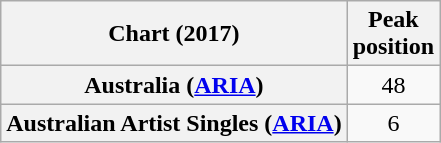<table class="wikitable sortable plainrowheaders" style="text-align:center;">
<tr>
<th scope="col">Chart (2017)</th>
<th scope="col">Peak<br>position</th>
</tr>
<tr>
<th scope="row">Australia (<a href='#'>ARIA</a>)</th>
<td>48</td>
</tr>
<tr>
<th scope="row">Australian Artist Singles (<a href='#'>ARIA</a>)</th>
<td>6</td>
</tr>
</table>
